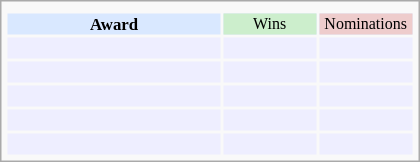<table class="infobox" style="width: 25em; text-align: left; font-size: 70%; vertical-align: middle;">
<tr>
<td colspan="3" style="text-align:center;"></td>
</tr>
<tr bgcolor=#D9E8FF style="text-align:center;">
<th style="vertical-align: middle;">Award</th>
<td style="background:#cceecc; font-size:8pt;" width="60px">Wins</td>
<td style="background:#eecccc; font-size:8pt;" width="60px">Nominations</td>
</tr>
<tr bgcolor=#eeeeff>
<td align="center"><br></td>
<td></td>
<td></td>
</tr>
<tr bgcolor=#eeeeff>
<td align="center"><br></td>
<td></td>
<td></td>
</tr>
<tr bgcolor=#eeeeff>
<td align="center"><br></td>
<td></td>
<td></td>
</tr>
<tr bgcolor=#eeeeff>
<td align="center"><br></td>
<td></td>
<td></td>
</tr>
<tr bgcolor=#eeeeff>
<td align="center"><br></td>
<td></td>
<td></td>
</tr>
</table>
